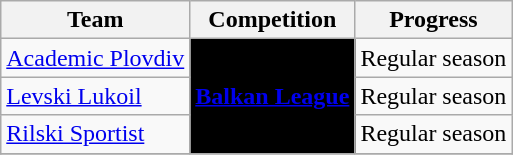<table class="wikitable sortable">
<tr>
<th>Team</th>
<th>Competition</th>
<th>Progress</th>
</tr>
<tr>
<td><a href='#'>Academic Plovdiv</a></td>
<td align="center" style="background:black;" rowspan=3><a href='#'><span><strong>Balkan League</strong></span></a></td>
<td>Regular season</td>
</tr>
<tr>
<td><a href='#'>Levski Lukoil</a></td>
<td>Regular season</td>
</tr>
<tr>
<td><a href='#'>Rilski Sportist</a></td>
<td>Regular season</td>
</tr>
<tr>
</tr>
</table>
